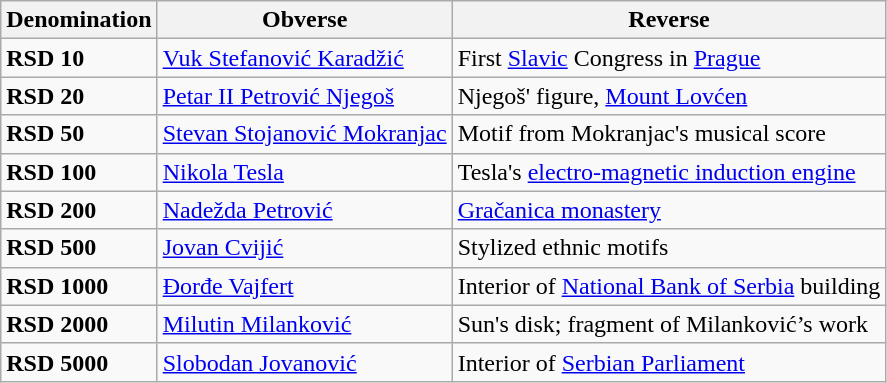<table class="wikitable">
<tr ">
<th>Denomination</th>
<th>Obverse</th>
<th>Reverse</th>
</tr>
<tr>
<td><strong>RSD 10</strong></td>
<td><a href='#'>Vuk Stefanović Karadžić</a></td>
<td>First <a href='#'>Slavic</a> Congress in <a href='#'>Prague</a></td>
</tr>
<tr>
<td><strong>RSD 20</strong></td>
<td><a href='#'>Petar II Petrović Njegoš</a></td>
<td>Njegoš' figure, <a href='#'>Mount Lovćen</a></td>
</tr>
<tr>
<td><strong>RSD 50</strong></td>
<td><a href='#'>Stevan Stojanović Mokranjac</a></td>
<td>Motif from Mokranjac's musical score</td>
</tr>
<tr>
<td><strong>RSD 100</strong></td>
<td><a href='#'>Nikola Tesla</a></td>
<td>Tesla's <a href='#'>electro-magnetic induction engine</a></td>
</tr>
<tr>
<td><strong>RSD 200</strong></td>
<td><a href='#'>Nadežda Petrović</a></td>
<td><a href='#'>Gračanica monastery</a></td>
</tr>
<tr>
<td><strong>RSD 500</strong></td>
<td><a href='#'>Jovan Cvijić</a></td>
<td>Stylized ethnic motifs</td>
</tr>
<tr>
<td><strong>RSD 1000</strong></td>
<td><a href='#'>Ðorđe Vajfert</a></td>
<td>Interior of <a href='#'>National Bank of Serbia</a> building</td>
</tr>
<tr>
<td><strong>RSD 2000</strong></td>
<td><a href='#'>Milutin Milanković</a></td>
<td>Sun's disk; fragment of Milanković’s work</td>
</tr>
<tr>
<td><strong>RSD 5000</strong></td>
<td><a href='#'>Slobodan Jovanović</a></td>
<td>Interior of <a href='#'>Serbian Parliament</a></td>
</tr>
</table>
